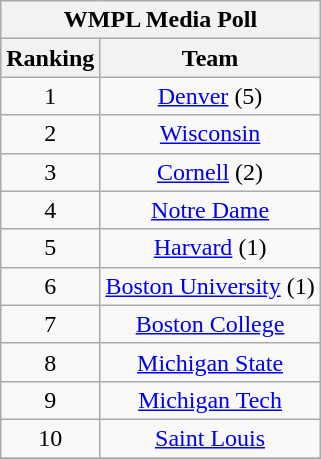<table class="wikitable" style="text-align:center;">
<tr>
<th colspan=2><strong>WMPL Media Poll</strong></th>
</tr>
<tr>
<th>Ranking</th>
<th>Team</th>
</tr>
<tr>
<td>1</td>
<td><a href='#'>Denver</a> (5)</td>
</tr>
<tr>
<td>2</td>
<td><a href='#'>Wisconsin</a></td>
</tr>
<tr>
<td>3</td>
<td><a href='#'>Cornell</a> (2)</td>
</tr>
<tr>
<td>4</td>
<td><a href='#'>Notre Dame</a></td>
</tr>
<tr>
<td>5</td>
<td><a href='#'>Harvard</a> (1)</td>
</tr>
<tr>
<td>6</td>
<td><a href='#'>Boston University</a> (1)</td>
</tr>
<tr>
<td>7</td>
<td><a href='#'>Boston College</a></td>
</tr>
<tr>
<td>8</td>
<td><a href='#'>Michigan State</a></td>
</tr>
<tr>
<td>9</td>
<td><a href='#'>Michigan Tech</a></td>
</tr>
<tr>
<td>10</td>
<td><a href='#'>Saint Louis</a></td>
</tr>
<tr>
</tr>
</table>
